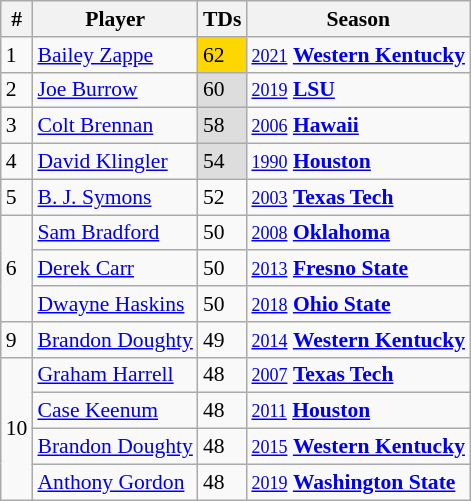<table class="wikitable" style="font-size:90%; white-space: nowrap;">
<tr>
<th>#</th>
<th>Player</th>
<th>TDs</th>
<th>Season</th>
</tr>
<tr>
<td>1</td>
<td><a href='#'>Bailey Zappe</a></td>
<td style="background: #FFD700;">62</td>
<td><small><a href='#'>2021</a></small> <strong><a href='#'>Western Kentucky</a></strong></td>
</tr>
<tr>
<td>2</td>
<td><a href='#'>Joe Burrow</a></td>
<td style="background: #DDDDDD;">60</td>
<td><small><a href='#'>2019</a></small> <strong><a href='#'>LSU</a></strong></td>
</tr>
<tr>
<td>3</td>
<td><a href='#'>Colt Brennan</a></td>
<td style="background: #DDDDDD;">58</td>
<td><small><a href='#'>2006</a></small> <strong><a href='#'>Hawaii</a></strong></td>
</tr>
<tr>
<td>4</td>
<td><a href='#'>David Klingler</a></td>
<td style="background: #DDDDDD;">54</td>
<td><small><a href='#'>1990</a></small> <strong><a href='#'>Houston</a></strong></td>
</tr>
<tr>
<td>5</td>
<td><a href='#'>B. J. Symons</a></td>
<td>52</td>
<td><small><a href='#'>2003</a></small> <strong><a href='#'>Texas Tech</a></strong></td>
</tr>
<tr>
<td rowspan=3>6</td>
<td><a href='#'>Sam Bradford</a></td>
<td>50</td>
<td><small><a href='#'>2008</a></small> <strong><a href='#'>Oklahoma</a></strong></td>
</tr>
<tr>
<td><a href='#'>Derek Carr</a></td>
<td>50</td>
<td><small><a href='#'>2013</a></small> <strong><a href='#'>Fresno State</a></strong></td>
</tr>
<tr>
<td><a href='#'>Dwayne Haskins</a></td>
<td>50</td>
<td><small><a href='#'>2018</a></small> <strong><a href='#'>Ohio State</a></strong></td>
</tr>
<tr>
<td>9</td>
<td><a href='#'>Brandon Doughty</a></td>
<td>49</td>
<td><small><a href='#'>2014</a></small> <strong><a href='#'>Western Kentucky</a></strong></td>
</tr>
<tr>
<td rowspan=4>10</td>
<td><a href='#'>Graham Harrell</a></td>
<td>48</td>
<td><small><a href='#'>2007</a></small> <strong><a href='#'>Texas Tech</a></strong></td>
</tr>
<tr>
<td><a href='#'>Case Keenum</a></td>
<td>48</td>
<td><small><a href='#'>2011</a></small> <strong><a href='#'>Houston</a></strong></td>
</tr>
<tr>
<td><a href='#'>Brandon Doughty</a></td>
<td>48</td>
<td><small><a href='#'>2015</a></small> <strong><a href='#'>Western Kentucky</a></strong></td>
</tr>
<tr>
<td><a href='#'>Anthony Gordon</a></td>
<td>48</td>
<td><small><a href='#'>2019</a></small> <strong><a href='#'>Washington State</a></strong></td>
</tr>
</table>
